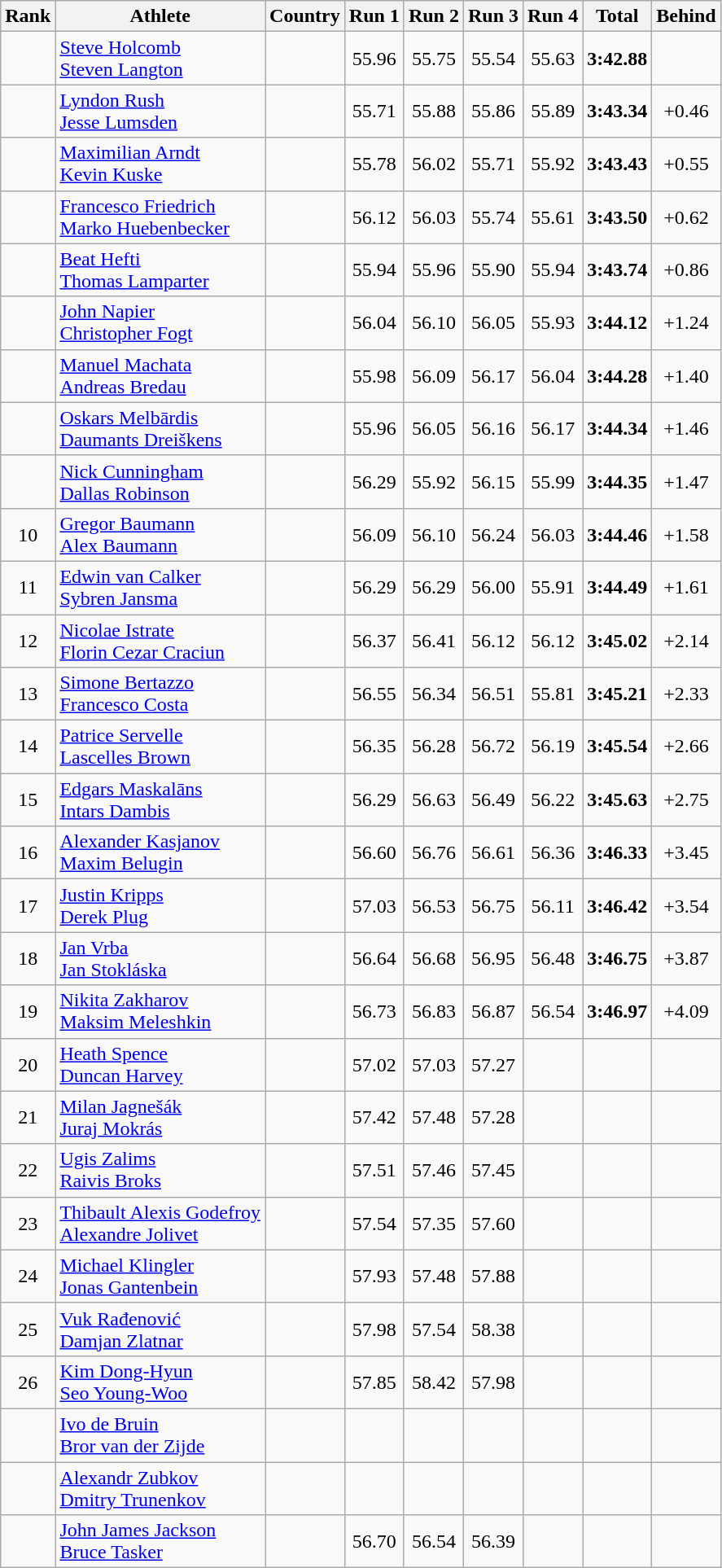<table class="wikitable sortable" style="text-align:center">
<tr bgcolor=efefef>
<th>Rank</th>
<th>Athlete</th>
<th>Country</th>
<th>Run 1</th>
<th>Run 2</th>
<th>Run 3</th>
<th>Run 4</th>
<th>Total</th>
<th>Behind</th>
</tr>
<tr>
<td></td>
<td align=left><a href='#'>Steve Holcomb</a><br><a href='#'>Steven Langton</a></td>
<td align=left></td>
<td>55.96</td>
<td>55.75</td>
<td>55.54</td>
<td>55.63</td>
<td><strong>3:42.88</strong></td>
<td></td>
</tr>
<tr>
<td></td>
<td align=left><a href='#'>Lyndon Rush</a><br><a href='#'>Jesse Lumsden</a></td>
<td align=left></td>
<td>55.71</td>
<td>55.88</td>
<td>55.86</td>
<td>55.89</td>
<td><strong>3:43.34</strong></td>
<td>+0.46</td>
</tr>
<tr>
<td></td>
<td align=left><a href='#'>Maximilian Arndt</a><br><a href='#'>Kevin Kuske</a></td>
<td align=left></td>
<td>55.78</td>
<td>56.02</td>
<td>55.71</td>
<td>55.92</td>
<td><strong>3:43.43</strong></td>
<td>+0.55</td>
</tr>
<tr>
<td></td>
<td align=left><a href='#'>Francesco Friedrich</a><br><a href='#'>Marko Huebenbecker</a></td>
<td align=left></td>
<td>56.12</td>
<td>56.03</td>
<td>55.74</td>
<td>55.61</td>
<td><strong>3:43.50</strong></td>
<td>+0.62</td>
</tr>
<tr>
<td></td>
<td align=left><a href='#'>Beat Hefti</a><br><a href='#'>Thomas Lamparter</a></td>
<td align=left></td>
<td>55.94</td>
<td>55.96</td>
<td>55.90</td>
<td>55.94</td>
<td><strong>3:43.74</strong></td>
<td>+0.86</td>
</tr>
<tr>
<td></td>
<td align=left><a href='#'>John Napier</a><br><a href='#'>Christopher Fogt</a></td>
<td align=left></td>
<td>56.04</td>
<td>56.10</td>
<td>56.05</td>
<td>55.93</td>
<td><strong>3:44.12</strong></td>
<td>+1.24</td>
</tr>
<tr>
<td></td>
<td align=left><a href='#'>Manuel Machata</a><br><a href='#'>Andreas Bredau</a></td>
<td align=left></td>
<td>55.98</td>
<td>56.09</td>
<td>56.17</td>
<td>56.04</td>
<td><strong>3:44.28</strong></td>
<td>+1.40</td>
</tr>
<tr>
<td></td>
<td align=left><a href='#'>Oskars Melbārdis</a><br><a href='#'>Daumants Dreiškens</a></td>
<td align=left></td>
<td>55.96</td>
<td>56.05</td>
<td>56.16</td>
<td>56.17</td>
<td><strong>3:44.34</strong></td>
<td>+1.46</td>
</tr>
<tr>
<td></td>
<td align=left><a href='#'>Nick Cunningham</a><br><a href='#'>Dallas Robinson</a></td>
<td align=left></td>
<td>56.29</td>
<td>55.92</td>
<td>56.15</td>
<td>55.99</td>
<td><strong>3:44.35</strong></td>
<td>+1.47</td>
</tr>
<tr>
<td>10</td>
<td align=left><a href='#'>Gregor Baumann</a><br><a href='#'>Alex Baumann</a></td>
<td align=left></td>
<td>56.09</td>
<td>56.10</td>
<td>56.24</td>
<td>56.03</td>
<td><strong>3:44.46</strong></td>
<td>+1.58</td>
</tr>
<tr>
<td>11</td>
<td align=left><a href='#'>Edwin van Calker</a><br><a href='#'>Sybren Jansma</a></td>
<td align=left></td>
<td>56.29</td>
<td>56.29</td>
<td>56.00</td>
<td>55.91</td>
<td><strong>3:44.49</strong></td>
<td>+1.61</td>
</tr>
<tr>
<td>12</td>
<td align=left><a href='#'>Nicolae Istrate</a><br><a href='#'>Florin Cezar Craciun</a></td>
<td align=left></td>
<td>56.37</td>
<td>56.41</td>
<td>56.12</td>
<td>56.12</td>
<td><strong>3:45.02</strong></td>
<td>+2.14</td>
</tr>
<tr>
<td>13</td>
<td align=left><a href='#'>Simone Bertazzo</a><br><a href='#'>Francesco Costa</a></td>
<td align=left></td>
<td>56.55</td>
<td>56.34</td>
<td>56.51</td>
<td>55.81</td>
<td><strong>3:45.21</strong></td>
<td>+2.33</td>
</tr>
<tr>
<td>14</td>
<td align=left><a href='#'>Patrice Servelle</a><br><a href='#'>Lascelles Brown</a></td>
<td align=left></td>
<td>56.35</td>
<td>56.28</td>
<td>56.72</td>
<td>56.19</td>
<td><strong>3:45.54</strong></td>
<td>+2.66</td>
</tr>
<tr>
<td>15</td>
<td align=left><a href='#'>Edgars Maskalāns</a><br><a href='#'>Intars Dambis</a></td>
<td align=left></td>
<td>56.29</td>
<td>56.63</td>
<td>56.49</td>
<td>56.22</td>
<td><strong>3:45.63</strong></td>
<td>+2.75</td>
</tr>
<tr>
<td>16</td>
<td align=left><a href='#'>Alexander Kasjanov</a><br><a href='#'>Maxim Belugin</a></td>
<td align=left></td>
<td>56.60</td>
<td>56.76</td>
<td>56.61</td>
<td>56.36</td>
<td><strong>3:46.33</strong></td>
<td>+3.45</td>
</tr>
<tr>
<td>17</td>
<td align=left><a href='#'>Justin Kripps</a><br><a href='#'>Derek Plug</a></td>
<td align=left></td>
<td>57.03</td>
<td>56.53</td>
<td>56.75</td>
<td>56.11</td>
<td><strong>3:46.42</strong></td>
<td>+3.54</td>
</tr>
<tr>
<td>18</td>
<td align=left><a href='#'>Jan Vrba</a><br><a href='#'>Jan Stokláska</a></td>
<td align=left></td>
<td>56.64</td>
<td>56.68</td>
<td>56.95</td>
<td>56.48</td>
<td><strong>3:46.75</strong></td>
<td>+3.87</td>
</tr>
<tr>
<td>19</td>
<td align=left><a href='#'>Nikita Zakharov</a><br><a href='#'>Maksim Meleshkin</a></td>
<td align=left></td>
<td>56.73</td>
<td>56.83</td>
<td>56.87</td>
<td>56.54</td>
<td><strong>3:46.97</strong></td>
<td>+4.09</td>
</tr>
<tr>
<td>20</td>
<td align=left><a href='#'>Heath Spence</a><br><a href='#'>Duncan Harvey</a></td>
<td align=left></td>
<td>57.02</td>
<td>57.03</td>
<td>57.27</td>
<td></td>
<td><strong></strong></td>
<td></td>
</tr>
<tr>
<td>21</td>
<td align=left><a href='#'>Milan Jagnešák</a><br><a href='#'>Juraj Mokrás</a></td>
<td align=left></td>
<td>57.42</td>
<td>57.48</td>
<td>57.28</td>
<td></td>
<td><strong></strong></td>
<td></td>
</tr>
<tr>
<td>22</td>
<td align=left><a href='#'>Ugis Zalims</a><br><a href='#'>Raivis Broks</a></td>
<td align=left></td>
<td>57.51</td>
<td>57.46</td>
<td>57.45</td>
<td></td>
<td><strong></strong></td>
<td></td>
</tr>
<tr>
<td>23</td>
<td align=left><a href='#'>Thibault Alexis Godefroy</a><br><a href='#'>Alexandre Jolivet</a></td>
<td align=left></td>
<td>57.54</td>
<td>57.35</td>
<td>57.60</td>
<td></td>
<td><strong></strong></td>
<td></td>
</tr>
<tr>
<td>24</td>
<td align=left><a href='#'>Michael Klingler</a><br><a href='#'>Jonas Gantenbein</a></td>
<td align=left></td>
<td>57.93</td>
<td>57.48</td>
<td>57.88</td>
<td></td>
<td><strong></strong></td>
<td></td>
</tr>
<tr>
<td>25</td>
<td align=left><a href='#'>Vuk Rađenović</a><br><a href='#'>Damjan Zlatnar</a></td>
<td align=left></td>
<td>57.98</td>
<td>57.54</td>
<td>58.38</td>
<td></td>
<td><strong></strong></td>
<td></td>
</tr>
<tr>
<td>26</td>
<td align=left><a href='#'>Kim Dong-Hyun</a><br><a href='#'>Seo Young-Woo</a></td>
<td align=left></td>
<td>57.85</td>
<td>58.42</td>
<td>57.98</td>
<td></td>
<td><strong></strong></td>
<td></td>
</tr>
<tr>
<td></td>
<td align=left><a href='#'>Ivo de Bruin</a><br><a href='#'>Bror van der Zijde</a></td>
<td align=left></td>
<td></td>
<td></td>
<td></td>
<td></td>
<td><strong> </strong></td>
<td></td>
</tr>
<tr>
<td></td>
<td align=left><a href='#'>Alexandr Zubkov</a><br><a href='#'>Dmitry Trunenkov</a></td>
<td align=left></td>
<td></td>
<td></td>
<td></td>
<td></td>
<td><strong></strong></td>
<td></td>
</tr>
<tr>
<td></td>
<td align=left><a href='#'>John James Jackson</a><br><a href='#'>Bruce Tasker</a></td>
<td align=left></td>
<td>56.70</td>
<td>56.54</td>
<td>56.39</td>
<td></td>
<td><strong></strong></td>
<td></td>
</tr>
</table>
